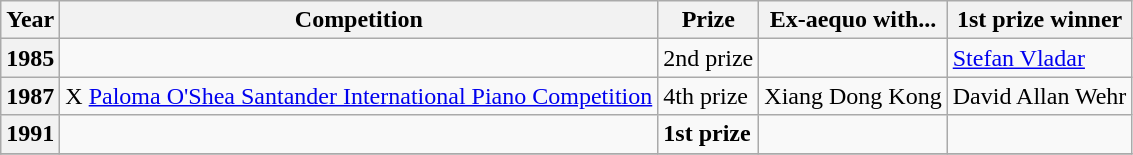<table class="wikitable">
<tr>
<th>Year</th>
<th>Competition</th>
<th>Prize</th>
<th>Ex-aequo with...</th>
<th>1st prize winner</th>
</tr>
<tr>
<th>1985</th>
<td> </td>
<td>2nd prize</td>
<td></td>
<td> <a href='#'>Stefan Vladar</a></td>
</tr>
<tr>
<th>1987</th>
<td> X <a href='#'>Paloma O'Shea Santander International Piano Competition</a></td>
<td>4th prize</td>
<td> Xiang Dong Kong</td>
<td> David Allan Wehr</td>
</tr>
<tr>
<th>1991</th>
<td> </td>
<td><strong>1st prize</strong></td>
<td></td>
<td></td>
</tr>
<tr>
</tr>
</table>
